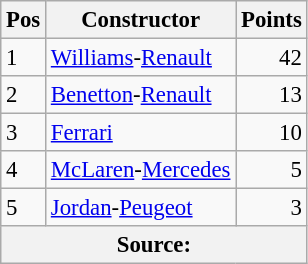<table class="wikitable" style="font-size: 95%;">
<tr>
<th>Pos</th>
<th>Constructor</th>
<th>Points</th>
</tr>
<tr>
<td>1</td>
<td> <a href='#'>Williams</a>-<a href='#'>Renault</a></td>
<td align="right">42</td>
</tr>
<tr>
<td>2</td>
<td> <a href='#'>Benetton</a>-<a href='#'>Renault</a></td>
<td align="right">13</td>
</tr>
<tr>
<td>3</td>
<td> <a href='#'>Ferrari</a></td>
<td align="right">10</td>
</tr>
<tr>
<td>4</td>
<td> <a href='#'>McLaren</a>-<a href='#'>Mercedes</a></td>
<td align="right">5</td>
</tr>
<tr>
<td>5</td>
<td> <a href='#'>Jordan</a>-<a href='#'>Peugeot</a></td>
<td align="right">3</td>
</tr>
<tr>
<th colspan=3>Source:</th>
</tr>
</table>
